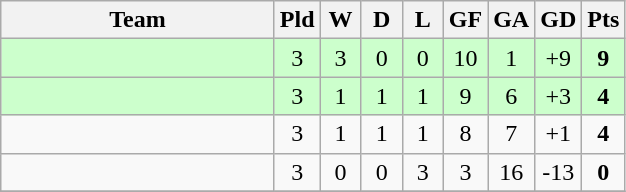<table class="wikitable" style="text-align: center;">
<tr>
<th width="175">Team</th>
<th width="20">Pld</th>
<th width="20">W</th>
<th width="20">D</th>
<th width="20">L</th>
<th width="20">GF</th>
<th width="20">GA</th>
<th width="20">GD</th>
<th width="20">Pts</th>
</tr>
<tr bgcolor="#ccffcc">
<td style="text-align:left;"></td>
<td>3</td>
<td>3</td>
<td>0</td>
<td>0</td>
<td>10</td>
<td>1</td>
<td>+9</td>
<td><strong>9</strong></td>
</tr>
<tr bgcolor="#ccffcc">
<td style="text-align:left;"></td>
<td>3</td>
<td>1</td>
<td>1</td>
<td>1</td>
<td>9</td>
<td>6</td>
<td>+3</td>
<td><strong>4</strong></td>
</tr>
<tr align=center>
<td style="text-align:left;"><em></em></td>
<td>3</td>
<td>1</td>
<td>1</td>
<td>1</td>
<td>8</td>
<td>7</td>
<td>+1</td>
<td><strong>4</strong></td>
</tr>
<tr align=center>
<td style="text-align:left;"></td>
<td>3</td>
<td>0</td>
<td>0</td>
<td>3</td>
<td>3</td>
<td>16</td>
<td>-13</td>
<td><strong>0</strong></td>
</tr>
<tr>
</tr>
</table>
